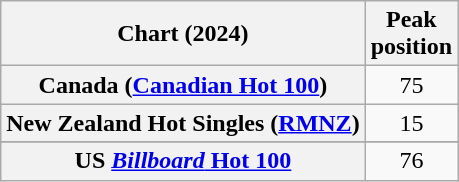<table class="wikitable sortable plainrowheaders" style="text-align:center">
<tr>
<th scope="col">Chart (2024)</th>
<th scope="col">Peak<br>position</th>
</tr>
<tr>
<th scope="row">Canada (<a href='#'>Canadian Hot 100</a>)</th>
<td>75</td>
</tr>
<tr>
<th scope="row">New Zealand Hot Singles (<a href='#'>RMNZ</a>)</th>
<td>15</td>
</tr>
<tr>
</tr>
<tr>
<th scope="row">US <a href='#'><em>Billboard</em> Hot 100</a></th>
<td>76</td>
</tr>
</table>
